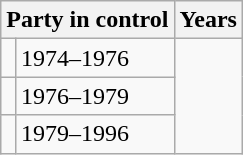<table class="wikitable">
<tr>
<th colspan="2">Party in control</th>
<th>Years</th>
</tr>
<tr>
<td></td>
<td>1974–1976</td>
</tr>
<tr>
<td></td>
<td>1976–1979</td>
</tr>
<tr>
<td></td>
<td>1979–1996</td>
</tr>
</table>
